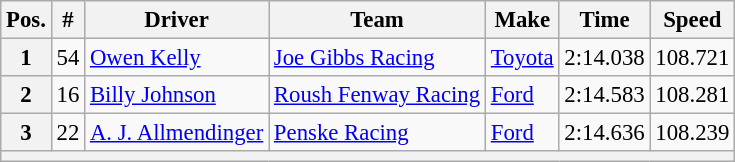<table class="wikitable" style="font-size:95%">
<tr>
<th>Pos.</th>
<th>#</th>
<th>Driver</th>
<th>Team</th>
<th>Make</th>
<th>Time</th>
<th>Speed</th>
</tr>
<tr>
<th>1</th>
<td>54</td>
<td><a href='#'>Owen Kelly</a></td>
<td><a href='#'>Joe Gibbs Racing</a></td>
<td><a href='#'>Toyota</a></td>
<td>2:14.038</td>
<td>108.721</td>
</tr>
<tr>
<th>2</th>
<td>16</td>
<td><a href='#'>Billy Johnson</a></td>
<td><a href='#'>Roush Fenway Racing</a></td>
<td><a href='#'>Ford</a></td>
<td>2:14.583</td>
<td>108.281</td>
</tr>
<tr>
<th>3</th>
<td>22</td>
<td><a href='#'>A. J. Allmendinger</a></td>
<td><a href='#'>Penske Racing</a></td>
<td><a href='#'>Ford</a></td>
<td>2:14.636</td>
<td>108.239</td>
</tr>
<tr>
<th colspan="7"></th>
</tr>
</table>
